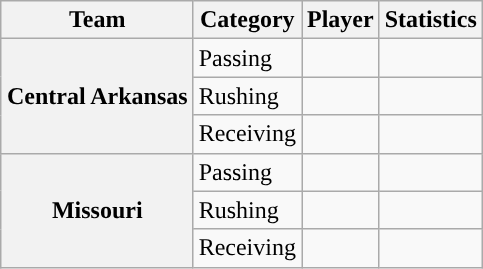<table class="wikitable" style="float:right">
<tr>
<th>Team</th>
<th>Category</th>
<th>Player</th>
<th>Statistics</th>
</tr>
<tr>
<th rowspan=3>Central Arkansas</th>
<td>Passing</td>
<td></td>
<td></td>
</tr>
<tr>
<td>Rushing</td>
<td></td>
<td></td>
</tr>
<tr>
<td>Receiving</td>
<td></td>
<td></td>
</tr>
<tr>
<th rowspan=3>Missouri</th>
<td>Passing</td>
<td></td>
<td></td>
</tr>
<tr>
<td>Rushing</td>
<td></td>
<td></td>
</tr>
<tr>
<td>Receiving</td>
<td></td>
<td></td>
</tr>
</table>
